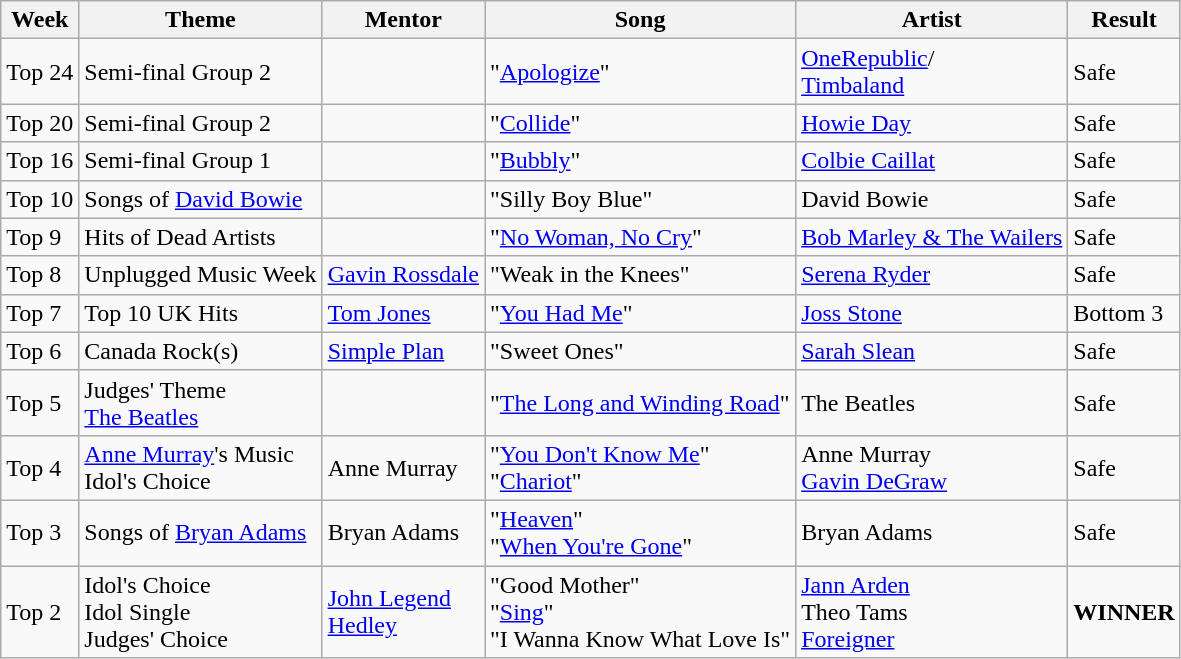<table class="wikitable">
<tr>
<th>Week</th>
<th>Theme</th>
<th>Mentor</th>
<th>Song</th>
<th>Artist</th>
<th>Result</th>
</tr>
<tr>
<td>Top 24</td>
<td>Semi-final Group 2</td>
<td></td>
<td>"<a href='#'>Apologize</a>"</td>
<td><a href='#'>OneRepublic</a>/<br><a href='#'>Timbaland</a></td>
<td>Safe</td>
</tr>
<tr>
<td>Top 20</td>
<td>Semi-final Group 2</td>
<td></td>
<td>"<a href='#'>Collide</a>"</td>
<td><a href='#'>Howie Day</a></td>
<td>Safe</td>
</tr>
<tr>
<td>Top 16</td>
<td>Semi-final Group 1</td>
<td></td>
<td>"<a href='#'>Bubbly</a>"</td>
<td><a href='#'>Colbie Caillat</a></td>
<td>Safe</td>
</tr>
<tr>
<td>Top 10</td>
<td>Songs of <a href='#'>David Bowie</a></td>
<td></td>
<td>"Silly Boy Blue"</td>
<td>David Bowie</td>
<td>Safe</td>
</tr>
<tr>
<td>Top 9</td>
<td>Hits of Dead Artists</td>
<td></td>
<td>"<a href='#'>No Woman, No Cry</a>"</td>
<td><a href='#'>Bob Marley & The Wailers</a></td>
<td>Safe</td>
</tr>
<tr>
<td>Top 8</td>
<td>Unplugged Music Week</td>
<td><a href='#'>Gavin Rossdale</a></td>
<td>"Weak in the Knees"</td>
<td><a href='#'>Serena Ryder</a></td>
<td>Safe</td>
</tr>
<tr>
<td>Top 7</td>
<td>Top 10 UK Hits</td>
<td><a href='#'>Tom Jones</a></td>
<td>"<a href='#'>You Had Me</a>"</td>
<td><a href='#'>Joss Stone</a></td>
<td>Bottom 3</td>
</tr>
<tr>
<td>Top 6</td>
<td>Canada Rock(s)</td>
<td><a href='#'>Simple Plan</a></td>
<td>"Sweet Ones"</td>
<td><a href='#'>Sarah Slean</a></td>
<td>Safe</td>
</tr>
<tr>
<td>Top 5</td>
<td>Judges' Theme<br><a href='#'>The Beatles</a></td>
<td></td>
<td>"<a href='#'>The Long and Winding Road</a>"</td>
<td>The Beatles</td>
<td>Safe</td>
</tr>
<tr>
<td>Top 4</td>
<td><a href='#'>Anne Murray</a>'s Music<br>Idol's Choice</td>
<td>Anne Murray</td>
<td>"<a href='#'>You Don't Know Me</a>"<br>"<a href='#'>Chariot</a>"</td>
<td>Anne Murray<br><a href='#'>Gavin DeGraw</a></td>
<td>Safe</td>
</tr>
<tr>
<td>Top 3</td>
<td>Songs of <a href='#'>Bryan Adams</a></td>
<td>Bryan Adams</td>
<td>"<a href='#'>Heaven</a>"<br>"<a href='#'>When You're Gone</a>"</td>
<td>Bryan Adams</td>
<td>Safe</td>
</tr>
<tr>
<td>Top 2</td>
<td>Idol's Choice<br>Idol Single<br>Judges' Choice</td>
<td><a href='#'>John Legend</a><br><a href='#'>Hedley</a></td>
<td>"Good Mother"<br>"<a href='#'>Sing</a>"<br>"I Wanna Know What Love Is"</td>
<td><a href='#'>Jann Arden</a><br>Theo Tams<br><a href='#'>Foreigner</a></td>
<td><strong>WINNER</strong></td>
</tr>
</table>
